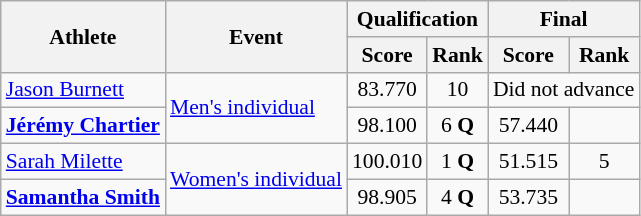<table class="wikitable" style="font-size:90%">
<tr>
<th rowspan="2">Athlete</th>
<th rowspan="2">Event</th>
<th colspan="2">Qualification</th>
<th colspan="2">Final</th>
</tr>
<tr>
<th>Score</th>
<th>Rank</th>
<th>Score</th>
<th>Rank</th>
</tr>
<tr align=center>
<td align=left><a href='#'>Jason Burnett</a></td>
<td rowspan="2" align=left><a href='#'>Men's individual</a></td>
<td>83.770</td>
<td>10</td>
<td colspan=2>Did not advance</td>
</tr>
<tr align=center>
<td align=left><strong><a href='#'>Jérémy Chartier</a></strong></td>
<td>98.100</td>
<td>6 <strong>Q</strong></td>
<td>57.440</td>
<td></td>
</tr>
<tr align=center>
<td align=left><a href='#'>Sarah Milette</a></td>
<td rowspan="2" align=left><a href='#'>Women's individual</a></td>
<td>100.010</td>
<td>1 <strong>Q</strong></td>
<td>51.515</td>
<td>5</td>
</tr>
<tr align=center>
<td align=left><strong><a href='#'>Samantha Smith</a></strong></td>
<td>98.905</td>
<td>4 <strong>Q</strong></td>
<td>53.735</td>
<td></td>
</tr>
</table>
